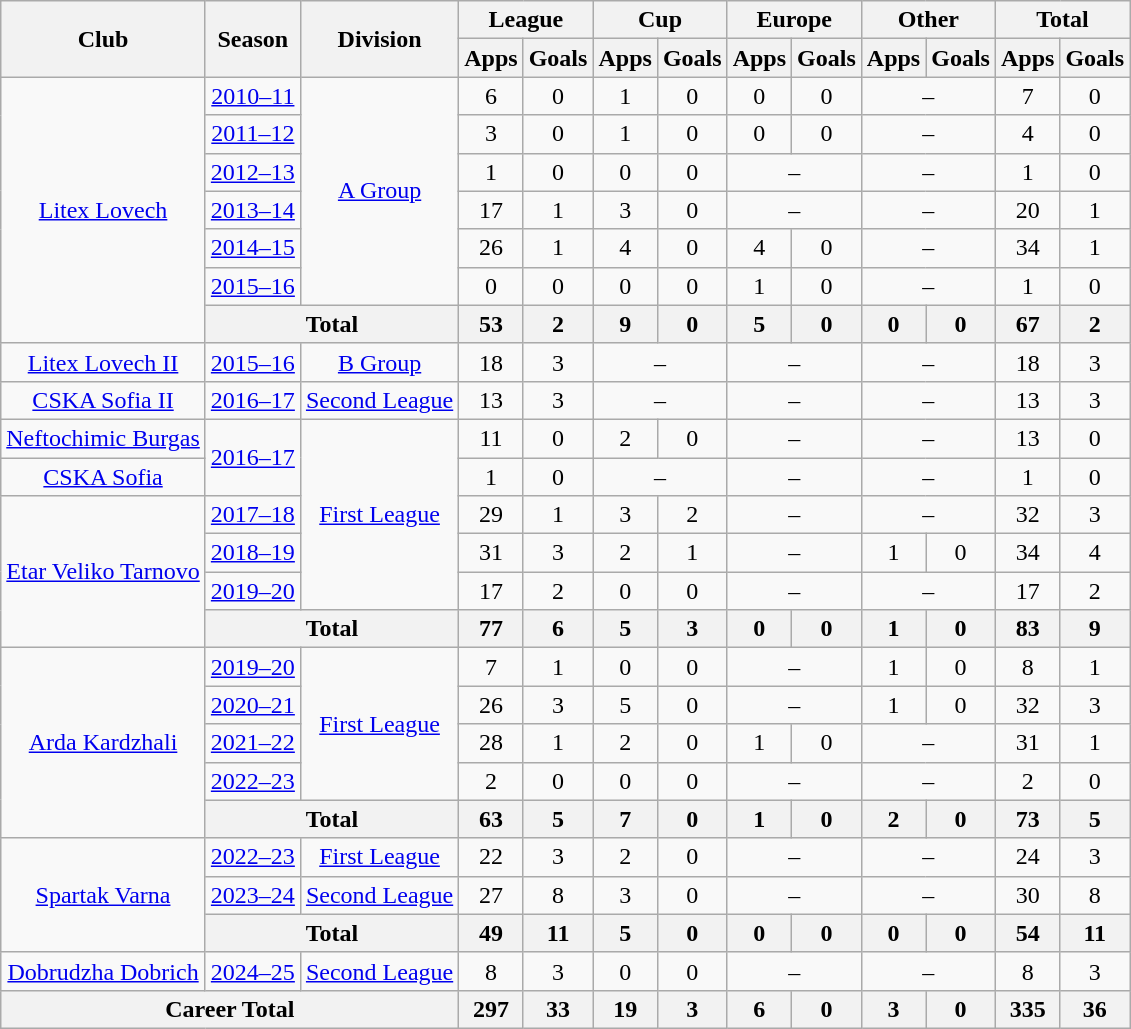<table class="wikitable" style="font-size:100%; text-align: center">
<tr>
<th rowspan=2>Club</th>
<th rowspan=2>Season</th>
<th rowspan="2">Division</th>
<th colspan=2>League</th>
<th colspan=2>Cup</th>
<th colspan=2>Europe</th>
<th colspan=2>Other</th>
<th colspan=2>Total</th>
</tr>
<tr>
<th>Apps</th>
<th>Goals</th>
<th>Apps</th>
<th>Goals</th>
<th>Apps</th>
<th>Goals</th>
<th>Apps</th>
<th>Goals</th>
<th>Apps</th>
<th>Goals</th>
</tr>
<tr>
<td rowspan=7><a href='#'>Litex Lovech</a></td>
<td><a href='#'>2010–11</a></td>
<td rowspan="6"><a href='#'>A Group</a></td>
<td>6</td>
<td>0</td>
<td>1</td>
<td>0</td>
<td>0</td>
<td>0</td>
<td colspan="2">–</td>
<td>7</td>
<td>0</td>
</tr>
<tr>
<td><a href='#'>2011–12</a></td>
<td>3</td>
<td>0</td>
<td>1</td>
<td>0</td>
<td>0</td>
<td>0</td>
<td colspan="2">–</td>
<td>4</td>
<td>0</td>
</tr>
<tr>
<td><a href='#'>2012–13</a></td>
<td>1</td>
<td>0</td>
<td>0</td>
<td>0</td>
<td colspan="2">–</td>
<td colspan="2">–</td>
<td>1</td>
<td>0</td>
</tr>
<tr>
<td><a href='#'>2013–14</a></td>
<td>17</td>
<td>1</td>
<td>3</td>
<td>0</td>
<td colspan="2">–</td>
<td colspan="2">–</td>
<td>20</td>
<td>1</td>
</tr>
<tr>
<td><a href='#'>2014–15</a></td>
<td>26</td>
<td>1</td>
<td>4</td>
<td>0</td>
<td>4</td>
<td>0</td>
<td colspan="2">–</td>
<td>34</td>
<td>1</td>
</tr>
<tr>
<td><a href='#'>2015–16</a></td>
<td>0</td>
<td>0</td>
<td>0</td>
<td>0</td>
<td>1</td>
<td>0</td>
<td colspan="2">–</td>
<td>1</td>
<td>0</td>
</tr>
<tr>
<th colspan=2>Total</th>
<th>53</th>
<th>2</th>
<th>9</th>
<th>0</th>
<th>5</th>
<th>0</th>
<th>0</th>
<th>0</th>
<th>67</th>
<th>2</th>
</tr>
<tr>
<td rowspan=1><a href='#'>Litex Lovech II</a></td>
<td><a href='#'>2015–16</a></td>
<td rowspan="1"><a href='#'>B Group</a></td>
<td>18</td>
<td>3</td>
<td colspan="2">–</td>
<td colspan="2">–</td>
<td colspan="2">–</td>
<td>18</td>
<td>3</td>
</tr>
<tr>
<td rowspan=1><a href='#'>CSKA Sofia II</a></td>
<td><a href='#'>2016–17</a></td>
<td rowspan="1"><a href='#'>Second League</a></td>
<td>13</td>
<td>3</td>
<td colspan="2">–</td>
<td colspan="2">–</td>
<td colspan="2">–</td>
<td>13</td>
<td>3</td>
</tr>
<tr>
<td rowspan=1><a href='#'>Neftochimic Burgas</a></td>
<td rowspan="2"><a href='#'>2016–17</a></td>
<td rowspan="5"><a href='#'>First League</a></td>
<td>11</td>
<td>0</td>
<td>2</td>
<td>0</td>
<td colspan="2">–</td>
<td colspan="2">–</td>
<td>13</td>
<td>0</td>
</tr>
<tr>
<td rowspan=1><a href='#'>CSKA Sofia</a></td>
<td>1</td>
<td>0</td>
<td colspan="2">–</td>
<td colspan="2">–</td>
<td colspan="2">–</td>
<td>1</td>
<td>0</td>
</tr>
<tr>
<td rowspan=4><a href='#'>Etar Veliko Tarnovo</a></td>
<td><a href='#'>2017–18</a></td>
<td>29</td>
<td>1</td>
<td>3</td>
<td>2</td>
<td colspan="2">–</td>
<td colspan="2">–</td>
<td>32</td>
<td>3</td>
</tr>
<tr>
<td><a href='#'>2018–19</a></td>
<td>31</td>
<td>3</td>
<td>2</td>
<td>1</td>
<td colspan="2">–</td>
<td>1</td>
<td>0</td>
<td>34</td>
<td>4</td>
</tr>
<tr>
<td><a href='#'>2019–20</a></td>
<td>17</td>
<td>2</td>
<td>0</td>
<td>0</td>
<td colspan="2">–</td>
<td colspan="2">–</td>
<td>17</td>
<td>2</td>
</tr>
<tr>
<th colspan=2>Total</th>
<th>77</th>
<th>6</th>
<th>5</th>
<th>3</th>
<th>0</th>
<th>0</th>
<th>1</th>
<th>0</th>
<th>83</th>
<th>9</th>
</tr>
<tr>
<td rowspan=5><a href='#'>Arda Kardzhali</a></td>
<td><a href='#'>2019–20</a></td>
<td rowspan="4"><a href='#'>First League</a></td>
<td>7</td>
<td>1</td>
<td>0</td>
<td>0</td>
<td colspan="2">–</td>
<td>1</td>
<td>0</td>
<td>8</td>
<td>1</td>
</tr>
<tr>
<td><a href='#'>2020–21</a></td>
<td>26</td>
<td>3</td>
<td>5</td>
<td>0</td>
<td colspan="2">–</td>
<td>1</td>
<td>0</td>
<td>32</td>
<td>3</td>
</tr>
<tr>
<td><a href='#'>2021–22</a></td>
<td>28</td>
<td>1</td>
<td>2</td>
<td>0</td>
<td>1</td>
<td>0</td>
<td colspan="2">–</td>
<td>31</td>
<td>1</td>
</tr>
<tr>
<td><a href='#'>2022–23</a></td>
<td>2</td>
<td>0</td>
<td>0</td>
<td>0</td>
<td colspan="2">–</td>
<td colspan="2">–</td>
<td>2</td>
<td>0</td>
</tr>
<tr>
<th colspan=2>Total</th>
<th>63</th>
<th>5</th>
<th>7</th>
<th>0</th>
<th>1</th>
<th>0</th>
<th>2</th>
<th>0</th>
<th>73</th>
<th>5</th>
</tr>
<tr>
<td rowspan=3><a href='#'>Spartak Varna</a></td>
<td><a href='#'>2022–23</a></td>
<td><a href='#'>First League</a></td>
<td>22</td>
<td>3</td>
<td>2</td>
<td>0</td>
<td colspan="2">–</td>
<td colspan="2">–</td>
<td>24</td>
<td>3</td>
</tr>
<tr>
<td><a href='#'>2023–24</a></td>
<td><a href='#'>Second League</a></td>
<td>27</td>
<td>8</td>
<td>3</td>
<td>0</td>
<td colspan="2">–</td>
<td colspan="2">–</td>
<td>30</td>
<td>8</td>
</tr>
<tr>
<th colspan=2>Total</th>
<th>49</th>
<th>11</th>
<th>5</th>
<th>0</th>
<th>0</th>
<th>0</th>
<th>0</th>
<th>0</th>
<th>54</th>
<th>11</th>
</tr>
<tr>
<td><a href='#'>Dobrudzha Dobrich</a></td>
<td><a href='#'>2024–25</a></td>
<td><a href='#'>Second League</a></td>
<td>8</td>
<td>3</td>
<td>0</td>
<td>0</td>
<td colspan="2">–</td>
<td colspan="2">–</td>
<td>8</td>
<td>3</td>
</tr>
<tr>
<th colspan=3>Career Total</th>
<th>297</th>
<th>33</th>
<th>19</th>
<th>3</th>
<th>6</th>
<th>0</th>
<th>3</th>
<th>0</th>
<th>335</th>
<th>36</th>
</tr>
</table>
